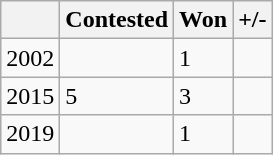<table class="wikitable">
<tr>
<th></th>
<th>Contested</th>
<th>Won</th>
<th>+/-</th>
</tr>
<tr>
<td>2002</td>
<td></td>
<td>1</td>
<td></td>
</tr>
<tr>
<td>2015</td>
<td>5</td>
<td>3</td>
<td></td>
</tr>
<tr>
<td>2019</td>
<td></td>
<td>1</td>
<td></td>
</tr>
</table>
